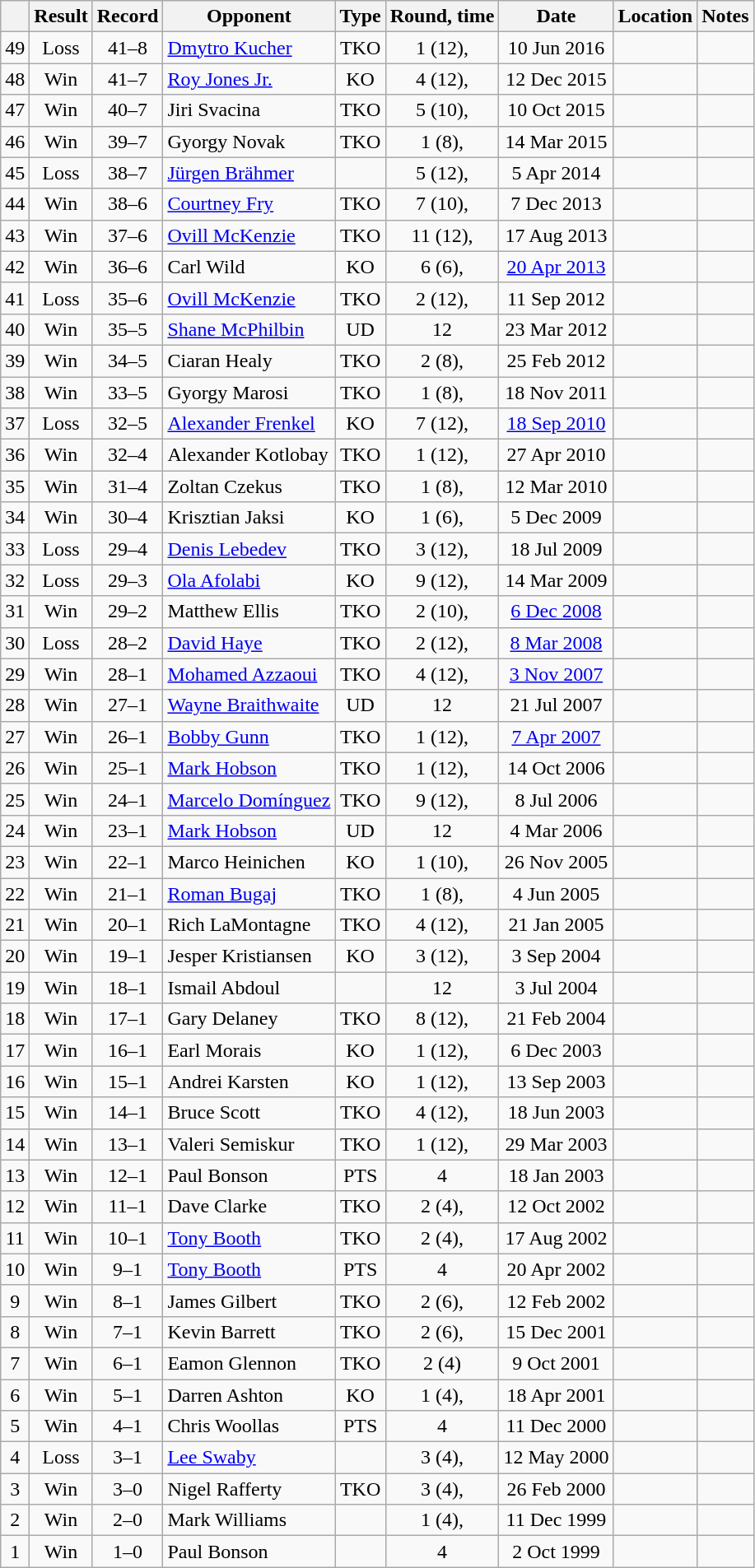<table class="wikitable" style="text-align:center">
<tr>
<th></th>
<th>Result</th>
<th>Record</th>
<th>Opponent</th>
<th>Type</th>
<th>Round, time</th>
<th>Date</th>
<th>Location</th>
<th>Notes</th>
</tr>
<tr>
<td>49</td>
<td>Loss</td>
<td>41–8</td>
<td style="text-align:left;"><a href='#'>Dmytro Kucher</a></td>
<td>TKO</td>
<td>1 (12), </td>
<td>10 Jun 2016</td>
<td style="text-align:left;"></td>
<td style="text-align:left;"></td>
</tr>
<tr>
<td>48</td>
<td>Win</td>
<td>41–7</td>
<td style="text-align:left;"><a href='#'>Roy Jones Jr.</a></td>
<td>KO</td>
<td>4 (12), </td>
<td>12 Dec 2015</td>
<td style="text-align:left;"></td>
<td></td>
</tr>
<tr>
<td>47</td>
<td>Win</td>
<td>40–7</td>
<td style="text-align:left;">Jiri Svacina</td>
<td>TKO</td>
<td>5 (10), </td>
<td>10 Oct 2015</td>
<td style="text-align:left;"></td>
<td></td>
</tr>
<tr>
<td>46</td>
<td>Win</td>
<td>39–7</td>
<td style="text-align:left;">Gyorgy Novak</td>
<td>TKO</td>
<td>1 (8), </td>
<td>14 Mar 2015</td>
<td style="text-align:left;"></td>
<td></td>
</tr>
<tr>
<td>45</td>
<td>Loss</td>
<td>38–7</td>
<td style="text-align:left;"><a href='#'>Jürgen Brähmer</a></td>
<td></td>
<td>5 (12), </td>
<td>5 Apr 2014</td>
<td style="text-align:left;"></td>
<td style="text-align:left;"></td>
</tr>
<tr>
<td>44</td>
<td>Win</td>
<td>38–6</td>
<td style="text-align:left;"><a href='#'>Courtney Fry</a></td>
<td>TKO</td>
<td>7 (10), </td>
<td>7 Dec 2013</td>
<td style="text-align:left;"></td>
<td></td>
</tr>
<tr>
<td>43</td>
<td>Win</td>
<td>37–6</td>
<td style="text-align:left;"><a href='#'>Ovill McKenzie</a></td>
<td>TKO</td>
<td>11 (12), </td>
<td>17 Aug 2013</td>
<td style="text-align:left;"></td>
<td style="text-align:left;"></td>
</tr>
<tr>
<td>42</td>
<td>Win</td>
<td>36–6</td>
<td style="text-align:left;">Carl Wild</td>
<td>KO</td>
<td>6 (6), </td>
<td><a href='#'>20 Apr 2013</a></td>
<td style="text-align:left;"></td>
<td></td>
</tr>
<tr>
<td>41</td>
<td>Loss</td>
<td>35–6</td>
<td style="text-align:left;"><a href='#'>Ovill McKenzie</a></td>
<td>TKO</td>
<td>2 (12), </td>
<td>11 Sep 2012</td>
<td style="text-align:left;"></td>
<td style="text-align:left;"></td>
</tr>
<tr>
<td>40</td>
<td>Win</td>
<td>35–5</td>
<td style="text-align:left;"><a href='#'>Shane McPhilbin</a></td>
<td>UD</td>
<td>12</td>
<td>23 Mar 2012</td>
<td style="text-align:left;"></td>
<td style="text-align:left;"></td>
</tr>
<tr>
<td>39</td>
<td>Win</td>
<td>34–5</td>
<td style="text-align:left;">Ciaran Healy</td>
<td>TKO</td>
<td>2 (8), </td>
<td>25 Feb 2012</td>
<td style="text-align:left;"></td>
<td></td>
</tr>
<tr>
<td>38</td>
<td>Win</td>
<td>33–5</td>
<td style="text-align:left;">Gyorgy Marosi</td>
<td>TKO</td>
<td>1 (8), </td>
<td>18 Nov 2011</td>
<td style="text-align:left;"></td>
<td></td>
</tr>
<tr>
<td>37</td>
<td>Loss</td>
<td>32–5</td>
<td style="text-align:left;"><a href='#'>Alexander Frenkel</a></td>
<td>KO</td>
<td>7 (12), </td>
<td><a href='#'>18 Sep 2010</a></td>
<td style="text-align:left;"></td>
<td style="text-align:left;"></td>
</tr>
<tr>
<td>36</td>
<td>Win</td>
<td>32–4</td>
<td style="text-align:left;">Alexander Kotlobay</td>
<td>TKO</td>
<td>1 (12), </td>
<td>27 Apr 2010</td>
<td style="text-align:left;"></td>
<td style="text-align:left;"></td>
</tr>
<tr>
<td>35</td>
<td>Win</td>
<td>31–4</td>
<td style="text-align:left;">Zoltan Czekus</td>
<td>TKO</td>
<td>1 (8), </td>
<td>12 Mar 2010</td>
<td style="text-align:left;"></td>
<td></td>
</tr>
<tr>
<td>34</td>
<td>Win</td>
<td>30–4</td>
<td style="text-align:left;">Krisztian Jaksi</td>
<td>KO</td>
<td>1 (6), </td>
<td>5 Dec 2009</td>
<td style="text-align:left;"></td>
<td></td>
</tr>
<tr>
<td>33</td>
<td>Loss</td>
<td>29–4</td>
<td style="text-align:left;"><a href='#'>Denis Lebedev</a></td>
<td>TKO</td>
<td>3 (12), </td>
<td>18 Jul 2009</td>
<td style="text-align:left;"></td>
<td style="text-align:left;"></td>
</tr>
<tr>
<td>32</td>
<td>Loss</td>
<td>29–3</td>
<td style="text-align:left;"><a href='#'>Ola Afolabi</a></td>
<td>KO</td>
<td>9 (12), </td>
<td>14 Mar 2009</td>
<td style="text-align:left;"></td>
<td style="text-align:left;"></td>
</tr>
<tr>
<td>31</td>
<td>Win</td>
<td>29–2</td>
<td style="text-align:left;">Matthew Ellis</td>
<td>TKO</td>
<td>2 (10), </td>
<td><a href='#'>6 Dec 2008</a></td>
<td style="text-align:left;"></td>
<td></td>
</tr>
<tr>
<td>30</td>
<td>Loss</td>
<td>28–2</td>
<td style="text-align:left;"><a href='#'>David Haye</a></td>
<td>TKO</td>
<td>2 (12), </td>
<td><a href='#'>8 Mar 2008</a></td>
<td style="text-align:left;"></td>
<td style="text-align:left;"></td>
</tr>
<tr>
<td>29</td>
<td>Win</td>
<td>28–1</td>
<td style="text-align:left;"><a href='#'>Mohamed Azzaoui</a></td>
<td>TKO</td>
<td>4 (12), </td>
<td><a href='#'>3 Nov 2007</a></td>
<td style="text-align:left;"></td>
<td style="text-align:left;"></td>
</tr>
<tr>
<td>28</td>
<td>Win</td>
<td>27–1</td>
<td style="text-align:left;"><a href='#'>Wayne Braithwaite</a></td>
<td>UD</td>
<td>12</td>
<td>21 Jul 2007</td>
<td style="text-align:left;"></td>
<td style="text-align:left;"></td>
</tr>
<tr>
<td>27</td>
<td>Win</td>
<td>26–1</td>
<td style="text-align:left;"><a href='#'>Bobby Gunn</a></td>
<td>TKO</td>
<td>1 (12), </td>
<td><a href='#'>7 Apr 2007</a></td>
<td style="text-align:left;"></td>
<td style="text-align:left;"></td>
</tr>
<tr>
<td>26</td>
<td>Win</td>
<td>25–1</td>
<td style="text-align:left;"><a href='#'>Mark Hobson</a></td>
<td>TKO</td>
<td>1 (12), </td>
<td>14 Oct 2006</td>
<td style="text-align:left;"></td>
<td style="text-align:left;"></td>
</tr>
<tr>
<td>25</td>
<td>Win</td>
<td>24–1</td>
<td style="text-align:left;"><a href='#'>Marcelo Domínguez</a></td>
<td>TKO</td>
<td>9 (12), </td>
<td>8 Jul 2006</td>
<td style="text-align:left;"></td>
<td style="text-align:left;"></td>
</tr>
<tr>
<td>24</td>
<td>Win</td>
<td>23–1</td>
<td style="text-align:left;"><a href='#'>Mark Hobson</a></td>
<td>UD</td>
<td>12</td>
<td>4 Mar 2006</td>
<td style="text-align:left;"></td>
<td style="text-align:left;"></td>
</tr>
<tr>
<td>23</td>
<td>Win</td>
<td>22–1</td>
<td style="text-align:left;">Marco Heinichen</td>
<td>KO</td>
<td>1 (10), </td>
<td>26 Nov 2005</td>
<td style="text-align:left;"></td>
<td></td>
</tr>
<tr>
<td>22</td>
<td>Win</td>
<td>21–1</td>
<td style="text-align:left;"><a href='#'>Roman Bugaj</a></td>
<td>TKO</td>
<td>1 (8), </td>
<td>4 Jun 2005</td>
<td style="text-align:left;"></td>
<td></td>
</tr>
<tr>
<td>21</td>
<td>Win</td>
<td>20–1</td>
<td style="text-align:left;">Rich LaMontagne</td>
<td>TKO</td>
<td>4 (12), </td>
<td>21 Jan 2005</td>
<td style="text-align:left;"></td>
<td style="text-align:left;"></td>
</tr>
<tr>
<td>20</td>
<td>Win</td>
<td>19–1</td>
<td style="text-align:left;">Jesper Kristiansen</td>
<td>KO</td>
<td>3 (12), </td>
<td>3 Sep 2004</td>
<td style="text-align:left;"></td>
<td style="text-align:left;"></td>
</tr>
<tr>
<td>19</td>
<td>Win</td>
<td>18–1</td>
<td style="text-align:left;">Ismail Abdoul</td>
<td></td>
<td>12</td>
<td>3 Jul 2004</td>
<td style="text-align:left;"></td>
<td style="text-align:left;"></td>
</tr>
<tr>
<td>18</td>
<td>Win</td>
<td>17–1</td>
<td style="text-align:left;">Gary Delaney</td>
<td>TKO</td>
<td>8 (12), </td>
<td>21 Feb 2004</td>
<td style="text-align:left;"></td>
<td style="text-align:left;"></td>
</tr>
<tr>
<td>17</td>
<td>Win</td>
<td>16–1</td>
<td style="text-align:left;">Earl Morais</td>
<td>KO</td>
<td>1 (12), </td>
<td>6 Dec 2003</td>
<td style="text-align:left;"></td>
<td style="text-align:left;"></td>
</tr>
<tr>
<td>16</td>
<td>Win</td>
<td>15–1</td>
<td style="text-align:left;">Andrei Karsten</td>
<td>KO</td>
<td>1 (12), </td>
<td>13 Sep 2003</td>
<td style="text-align:left;"></td>
<td style="text-align:left;"></td>
</tr>
<tr>
<td>15</td>
<td>Win</td>
<td>14–1</td>
<td style="text-align:left;">Bruce Scott</td>
<td>TKO</td>
<td>4 (12), </td>
<td>18 Jun 2003</td>
<td style="text-align:left;"></td>
<td style="text-align:left;"></td>
</tr>
<tr>
<td>14</td>
<td>Win</td>
<td>13–1</td>
<td style="text-align:left;">Valeri Semiskur</td>
<td>TKO</td>
<td>1 (12), </td>
<td>29 Mar 2003</td>
<td style="text-align:left;"></td>
<td></td>
</tr>
<tr>
<td>13</td>
<td>Win</td>
<td>12–1</td>
<td style="text-align:left;">Paul Bonson</td>
<td>PTS</td>
<td>4</td>
<td>18 Jan 2003</td>
<td style="text-align:left;"></td>
<td></td>
</tr>
<tr>
<td>12</td>
<td>Win</td>
<td>11–1</td>
<td style="text-align:left;">Dave Clarke</td>
<td>TKO</td>
<td>2 (4), </td>
<td>12 Oct 2002</td>
<td style="text-align:left;"></td>
<td></td>
</tr>
<tr>
<td>11</td>
<td>Win</td>
<td>10–1</td>
<td style="text-align:left;"><a href='#'>Tony Booth</a></td>
<td>TKO</td>
<td>2 (4), </td>
<td>17 Aug 2002</td>
<td style="text-align:left;"></td>
<td></td>
</tr>
<tr>
<td>10</td>
<td>Win</td>
<td>9–1</td>
<td style="text-align:left;"><a href='#'>Tony Booth</a></td>
<td>PTS</td>
<td>4</td>
<td>20 Apr 2002</td>
<td style="text-align:left;"></td>
<td></td>
</tr>
<tr>
<td>9</td>
<td>Win</td>
<td>8–1</td>
<td style="text-align:left;">James Gilbert</td>
<td>TKO</td>
<td>2 (6), </td>
<td>12 Feb 2002</td>
<td style="text-align:left;"></td>
<td></td>
</tr>
<tr>
<td>8</td>
<td>Win</td>
<td>7–1</td>
<td style="text-align:left;">Kevin Barrett</td>
<td>TKO</td>
<td>2 (6), </td>
<td>15 Dec 2001</td>
<td style="text-align:left;"></td>
<td></td>
</tr>
<tr>
<td>7</td>
<td>Win</td>
<td>6–1</td>
<td style="text-align:left;">Eamon Glennon</td>
<td>TKO</td>
<td>2 (4)</td>
<td>9 Oct 2001</td>
<td style="text-align:left;"></td>
<td></td>
</tr>
<tr>
<td>6</td>
<td>Win</td>
<td>5–1</td>
<td style="text-align:left;">Darren Ashton</td>
<td>KO</td>
<td>1 (4), </td>
<td>18 Apr 2001</td>
<td style="text-align:left;"></td>
<td></td>
</tr>
<tr>
<td>5</td>
<td>Win</td>
<td>4–1</td>
<td style="text-align:left;">Chris Woollas</td>
<td>PTS</td>
<td>4</td>
<td>11 Dec 2000</td>
<td style="text-align:left;"></td>
<td></td>
</tr>
<tr>
<td>4</td>
<td>Loss</td>
<td>3–1</td>
<td style="text-align:left;"><a href='#'>Lee Swaby</a></td>
<td></td>
<td>3 (4), </td>
<td>12 May 2000</td>
<td style="text-align:left;"></td>
<td></td>
</tr>
<tr>
<td>3</td>
<td>Win</td>
<td>3–0</td>
<td style="text-align:left;">Nigel Rafferty</td>
<td>TKO</td>
<td>3 (4), </td>
<td>26 Feb 2000</td>
<td style="text-align:left;"></td>
<td></td>
</tr>
<tr>
<td>2</td>
<td>Win</td>
<td>2–0</td>
<td style="text-align:left;">Mark Williams</td>
<td></td>
<td>1 (4), </td>
<td>11 Dec 1999</td>
<td style="text-align:left;"></td>
<td></td>
</tr>
<tr>
<td>1</td>
<td>Win</td>
<td>1–0</td>
<td style="text-align:left;">Paul Bonson</td>
<td></td>
<td>4</td>
<td>2 Oct 1999</td>
<td style="text-align:left;"></td>
<td></td>
</tr>
</table>
